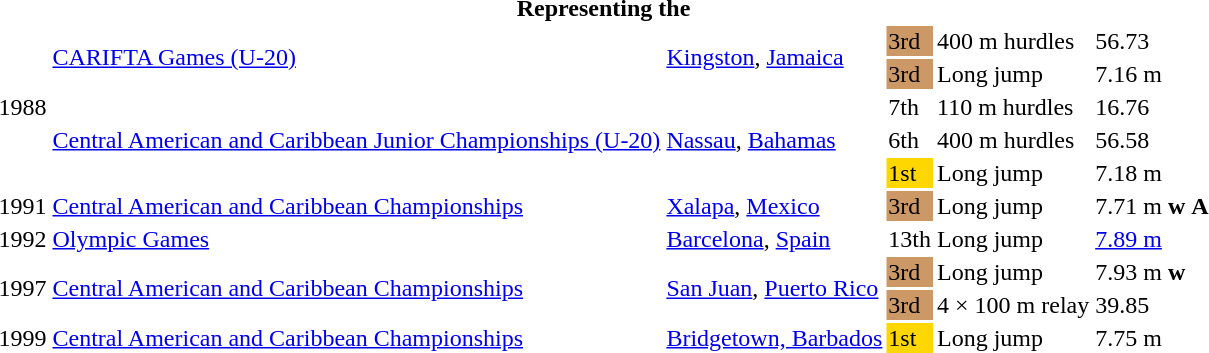<table>
<tr>
<th colspan="6">Representing the </th>
</tr>
<tr>
<td rowspan = "5">1988</td>
<td rowspan = "2"><a href='#'>CARIFTA Games (U-20)</a></td>
<td rowspan = "2"><a href='#'>Kingston</a>, <a href='#'>Jamaica</a></td>
<td bgcolor=cc9966>3rd</td>
<td>400 m hurdles</td>
<td>56.73</td>
</tr>
<tr>
<td bgcolor=cc9966>3rd</td>
<td>Long jump</td>
<td>7.16 m</td>
</tr>
<tr>
<td rowspan = "3"><a href='#'>Central American and Caribbean Junior Championships (U-20)</a></td>
<td rowspan = "3"><a href='#'>Nassau</a>, <a href='#'>Bahamas</a></td>
<td>7th</td>
<td>110 m hurdles</td>
<td>16.76</td>
</tr>
<tr>
<td>6th</td>
<td>400 m hurdles</td>
<td>56.58</td>
</tr>
<tr>
<td bgcolor=gold>1st</td>
<td>Long jump</td>
<td>7.18 m</td>
</tr>
<tr>
<td>1991</td>
<td><a href='#'>Central American and Caribbean Championships</a></td>
<td><a href='#'>Xalapa</a>, <a href='#'>Mexico</a></td>
<td bgcolor="cc9966">3rd</td>
<td>Long jump</td>
<td>7.71 m <strong>w</strong> <strong>A</strong></td>
</tr>
<tr>
<td>1992</td>
<td><a href='#'>Olympic Games</a></td>
<td><a href='#'>Barcelona</a>, <a href='#'>Spain</a></td>
<td>13th</td>
<td>Long jump</td>
<td><a href='#'>7.89 m</a></td>
</tr>
<tr>
<td rowspan=2>1997</td>
<td rowspan=2><a href='#'>Central American and Caribbean Championships</a></td>
<td rowspan=2><a href='#'>San Juan</a>, <a href='#'>Puerto Rico</a></td>
<td bgcolor="cc9966">3rd</td>
<td>Long jump</td>
<td>7.93 m <strong>w</strong></td>
</tr>
<tr>
<td bgcolor=cc9966>3rd</td>
<td>4 × 100 m relay</td>
<td>39.85</td>
</tr>
<tr>
<td>1999</td>
<td><a href='#'>Central American and Caribbean Championships</a></td>
<td><a href='#'>Bridgetown, Barbados</a></td>
<td bgcolor="gold">1st</td>
<td>Long jump</td>
<td>7.75 m</td>
</tr>
</table>
